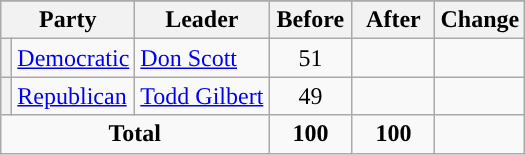<table class="wikitable" style="text-align:center;">
<tr>
</tr>
<tr>
<th colspan="2">Party</th>
<th>Leader</th>
<th style="width:3em">Before</th>
<th style="width:3em">After</th>
<th style="width:3em">Change</th>
</tr>
<tr>
<th style="background-color:"></th>
<td style="text-align:left;"><a href='#'>Democratic</a></td>
<td style="text-align:left;"><a href='#'>Don Scott</a></td>
<td>51</td>
<td></td>
<td></td>
</tr>
<tr>
<th style="background-color:"></th>
<td style="text-align:left;"><a href='#'>Republican</a></td>
<td style="text-align:left;"><a href='#'>Todd Gilbert</a></td>
<td>49</td>
<td></td>
<td></td>
</tr>
<tr>
<td colspan="3"><strong>Total</strong></td>
<td><strong>100</strong></td>
<td><strong>100</strong></td>
<td></td>
</tr>
</table>
